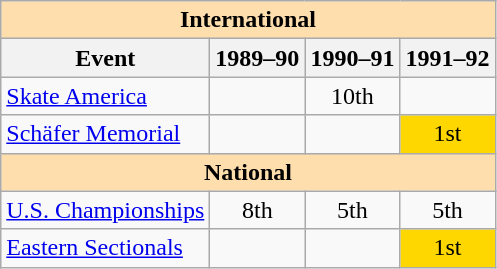<table class="wikitable" style="text-align:center">
<tr>
<th style="background-color: #ffdead; " colspan=4 align=center>International</th>
</tr>
<tr>
<th>Event</th>
<th>1989–90</th>
<th>1990–91</th>
<th>1991–92</th>
</tr>
<tr>
<td align=left><a href='#'>Skate America</a></td>
<td></td>
<td>10th</td>
<td></td>
</tr>
<tr>
<td align=left><a href='#'>Schäfer Memorial</a></td>
<td></td>
<td></td>
<td bgcolor=gold>1st</td>
</tr>
<tr>
<th style="background-color: #ffdead; " colspan=4 align=center>National</th>
</tr>
<tr>
<td align=left><a href='#'>U.S. Championships</a></td>
<td>8th</td>
<td>5th</td>
<td>5th</td>
</tr>
<tr>
<td align=left><a href='#'>Eastern Sectionals</a></td>
<td></td>
<td></td>
<td bgcolor=gold>1st</td>
</tr>
</table>
